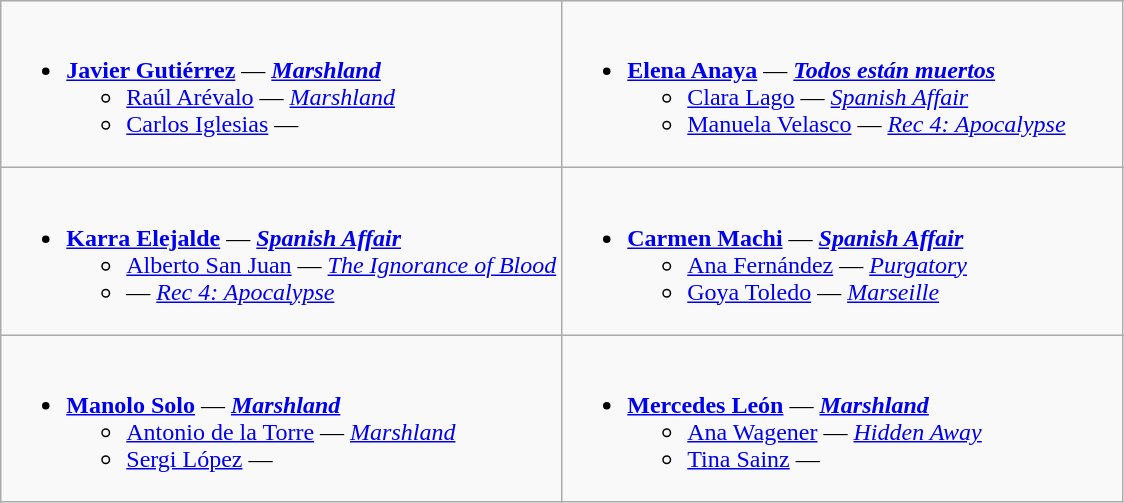<table class=wikitable>
<tr>
<td style="vertical-align:top;" width="50%"><br><ul><li><strong><a href='#'>Javier Gutiérrez</a></strong> — <strong><em><a href='#'>Marshland</a></em></strong><ul><li><a href='#'>Raúl Arévalo</a> — <em><a href='#'>Marshland</a></em></li><li><a href='#'>Carlos Iglesias</a> — <em></em></li></ul></li></ul></td>
<td style="vertical-align:top;" width="50%"><br><ul><li><strong><a href='#'>Elena Anaya</a></strong> — <strong><em><a href='#'>Todos están muertos</a></em></strong><ul><li><a href='#'>Clara Lago</a> — <em><a href='#'>Spanish Affair</a></em></li><li><a href='#'>Manuela Velasco</a> — <em><a href='#'>Rec 4: Apocalypse</a></em></li></ul></li></ul></td>
</tr>
<tr>
<td style="vertical-align:top;" width="50%"><br><ul><li><strong><a href='#'>Karra Elejalde</a></strong> — <strong><em><a href='#'>Spanish Affair</a></em></strong><ul><li><a href='#'>Alberto San Juan</a> — <em><a href='#'>The Ignorance of Blood</a></em></li><li> — <em><a href='#'>Rec 4: Apocalypse</a></em></li></ul></li></ul></td>
<td style="vertical-align:top;" width="50%"><br><ul><li><strong><a href='#'>Carmen Machi</a></strong> — <strong><em><a href='#'>Spanish Affair</a></em></strong><ul><li><a href='#'>Ana Fernández</a>  — <em><a href='#'>Purgatory</a></em></li><li><a href='#'>Goya Toledo</a>  — <em><a href='#'>Marseille</a></em></li></ul></li></ul></td>
</tr>
<tr>
<td style="vertical-align:top;" width="50%"><br><ul><li><strong><a href='#'>Manolo Solo</a></strong> — <strong><em><a href='#'>Marshland</a></em></strong><ul><li><a href='#'>Antonio de la Torre</a> — <em><a href='#'>Marshland</a></em></li><li><a href='#'>Sergi López</a> — <em></em></li></ul></li></ul></td>
<td style="vertical-align:top;" width="50%"><br><ul><li><strong><a href='#'>Mercedes León</a></strong> — <strong><em><a href='#'>Marshland</a></em></strong><ul><li><a href='#'>Ana Wagener</a> — <em><a href='#'>Hidden Away</a></em></li><li><a href='#'>Tina Sainz</a> — <em></em></li></ul></li></ul></td>
</tr>
</table>
